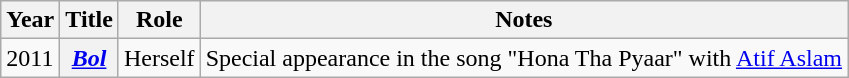<table class="wikitable plainrowheaders">
<tr style="text-align:center;">
<th>Year</th>
<th>Title</th>
<th>Role</th>
<th>Notes</th>
</tr>
<tr>
<td>2011</td>
<th scope="row"><em><a href='#'>Bol</a></em></th>
<td>Herself</td>
<td>Special appearance in the song "Hona Tha Pyaar" with <a href='#'>Atif Aslam</a></td>
</tr>
</table>
